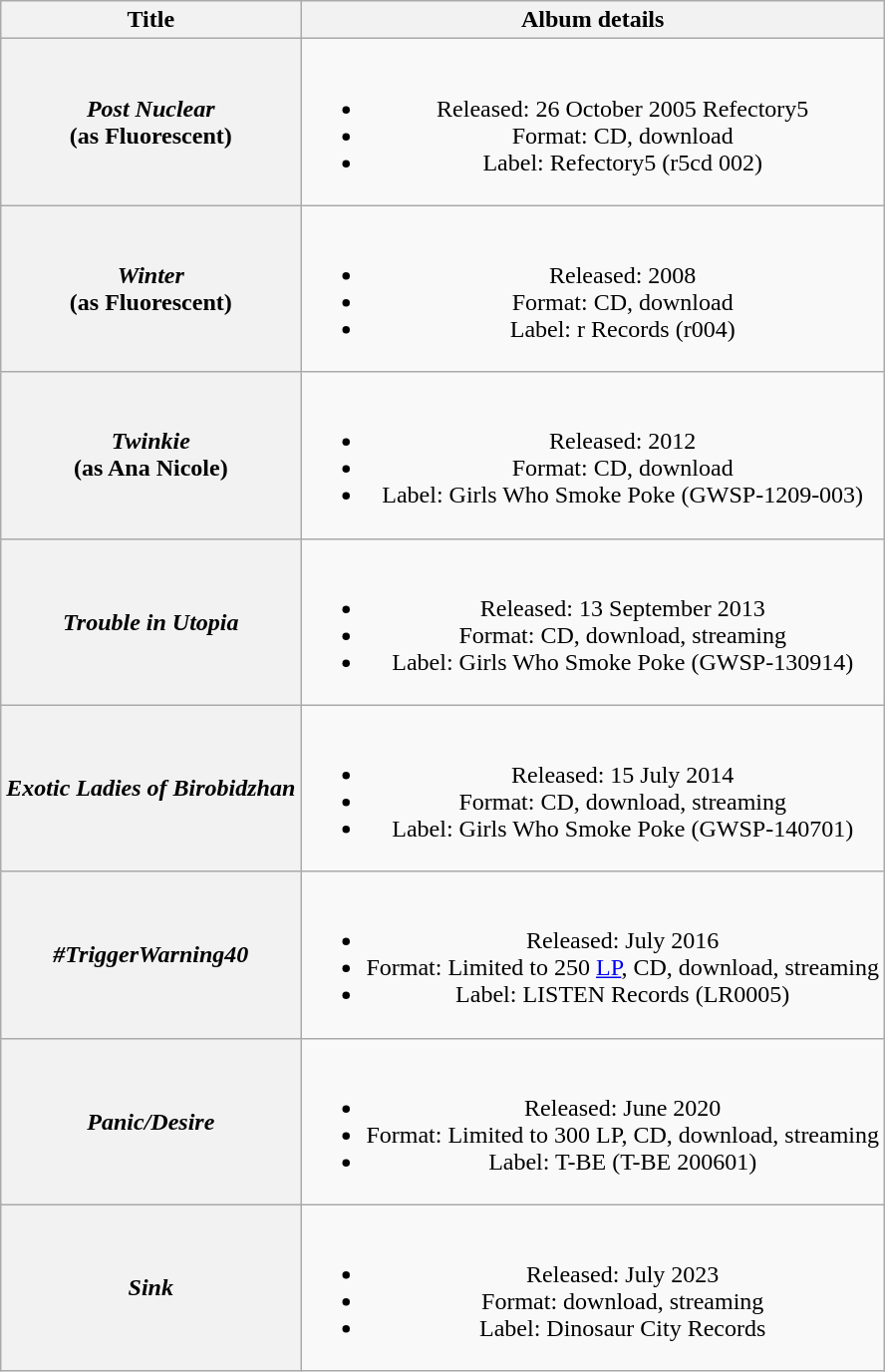<table class="wikitable plainrowheaders" style="text-align:center;" border="1">
<tr>
<th>Title</th>
<th>Album details</th>
</tr>
<tr>
<th scope="row"><em>Post Nuclear</em> <br> (as Fluorescent)</th>
<td><br><ul><li>Released: 26 October 2005 Refectory5</li><li>Format: CD, download</li><li>Label: Refectory5 (r5cd 002)</li></ul></td>
</tr>
<tr>
<th scope="row"><em>Winter </em> <br> (as Fluorescent)</th>
<td><br><ul><li>Released: 2008</li><li>Format: CD, download</li><li>Label: r Records (r004)</li></ul></td>
</tr>
<tr>
<th scope="row"><em>Twinkie </em> <br> (as Ana Nicole)</th>
<td><br><ul><li>Released: 2012</li><li>Format: CD, download</li><li>Label: Girls Who Smoke Poke (GWSP-1209-003)</li></ul></td>
</tr>
<tr>
<th scope="row"><em>Trouble in Utopia</em></th>
<td><br><ul><li>Released: 13 September 2013</li><li>Format: CD, download, streaming</li><li>Label: Girls Who Smoke Poke (GWSP-130914)</li></ul></td>
</tr>
<tr>
<th scope="row"><em>Exotic Ladies of Birobidzhan</em></th>
<td><br><ul><li>Released: 15 July 2014</li><li>Format: CD, download, streaming</li><li>Label: Girls Who Smoke Poke (GWSP-140701)</li></ul></td>
</tr>
<tr>
<th scope="row"><em>#TriggerWarning40</em></th>
<td><br><ul><li>Released: July 2016</li><li>Format: Limited to 250 <a href='#'>LP</a>, CD, download, streaming</li><li>Label: LISTEN Records (LR0005)</li></ul></td>
</tr>
<tr>
<th scope="row"><em>Panic/Desire</em></th>
<td><br><ul><li>Released: June 2020</li><li>Format: Limited to 300 LP, CD, download, streaming</li><li>Label: T-BE (T-BE 200601)</li></ul></td>
</tr>
<tr>
<th scope="row"><em>Sink</em></th>
<td><br><ul><li>Released: July 2023</li><li>Format: download, streaming</li><li>Label: Dinosaur City Records</li></ul></td>
</tr>
</table>
